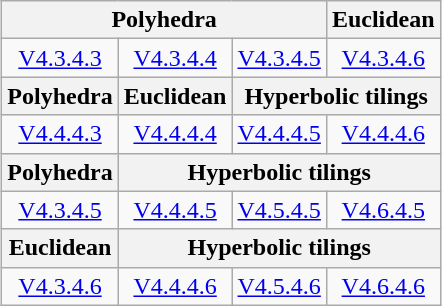<table class="wikitable" style="margin-left: auto; margin-right: auto; border: none;">
<tr>
<th colspan=3>Polyhedra</th>
<th>Euclidean</th>
</tr>
<tr style="text-align:center;vertical-align:top;">
<td><a href='#'>V4.3.4.3</a></td>
<td><a href='#'>V4.3.4.4</a></td>
<td><a href='#'>V4.3.4.5</a></td>
<td><a href='#'>V4.3.4.6</a></td>
</tr>
<tr>
<th>Polyhedra</th>
<th>Euclidean</th>
<th colspan=2>Hyperbolic tilings</th>
</tr>
<tr style="text-align:center;vertical-align:top;">
<td><a href='#'>V4.4.4.3</a></td>
<td><a href='#'>V4.4.4.4</a></td>
<td><a href='#'>V4.4.4.5</a></td>
<td><a href='#'>V4.4.4.6</a></td>
</tr>
<tr>
<th>Polyhedra</th>
<th colspan=3>Hyperbolic tilings</th>
</tr>
<tr style="text-align:center;vertical-align:top;">
<td><a href='#'>V4.3.4.5</a></td>
<td><a href='#'>V4.4.4.5</a></td>
<td><a href='#'>V4.5.4.5</a></td>
<td><a href='#'>V4.6.4.5</a></td>
</tr>
<tr>
<th>Euclidean</th>
<th colspan=3>Hyperbolic tilings</th>
</tr>
<tr style="text-align:center;vertical-align:top;">
<td><a href='#'>V4.3.4.6</a></td>
<td><a href='#'>V4.4.4.6</a></td>
<td><a href='#'>V4.5.4.6</a></td>
<td><a href='#'>V4.6.4.6</a></td>
</tr>
</table>
